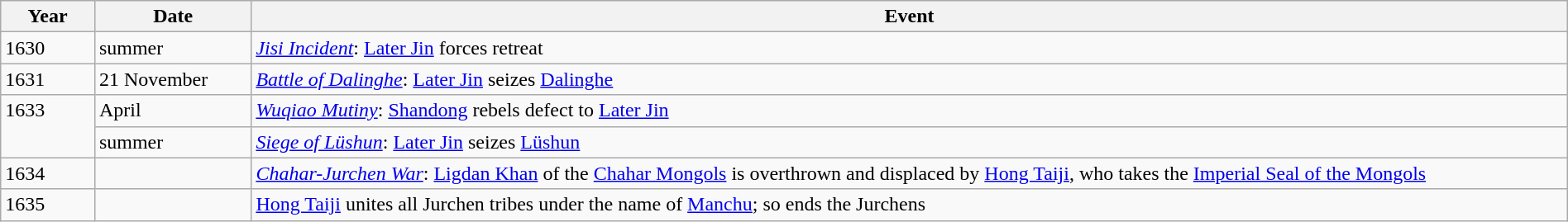<table class="wikitable" style="width:100%;">
<tr>
<th style="width:6%">Year</th>
<th style="width:10%">Date</th>
<th>Event</th>
</tr>
<tr>
<td>1630</td>
<td>summer</td>
<td><em><a href='#'>Jisi Incident</a></em>: <a href='#'>Later Jin</a> forces retreat</td>
</tr>
<tr>
<td>1631</td>
<td>21 November</td>
<td><em><a href='#'>Battle of Dalinghe</a></em>: <a href='#'>Later Jin</a> seizes <a href='#'>Dalinghe</a></td>
</tr>
<tr>
<td rowspan="2" valign="top">1633</td>
<td>April</td>
<td><em><a href='#'>Wuqiao Mutiny</a></em>: <a href='#'>Shandong</a> rebels defect to <a href='#'>Later Jin</a></td>
</tr>
<tr>
<td>summer</td>
<td><em><a href='#'>Siege of Lüshun</a></em>: <a href='#'>Later Jin</a> seizes <a href='#'>Lüshun</a></td>
</tr>
<tr>
<td>1634</td>
<td></td>
<td><em><a href='#'>Chahar-Jurchen War</a></em>: <a href='#'>Ligdan Khan</a> of the <a href='#'>Chahar Mongols</a> is overthrown and displaced by <a href='#'>Hong Taiji</a>, who takes the <a href='#'>Imperial Seal of the Mongols</a></td>
</tr>
<tr>
<td>1635</td>
<td></td>
<td><a href='#'>Hong Taiji</a> unites all Jurchen tribes under the name of <a href='#'>Manchu</a>; so ends the Jurchens</td>
</tr>
</table>
